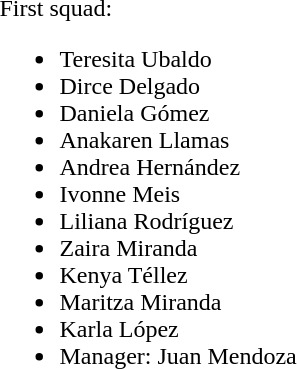<table>
<tr>
<td width="200" valign="top">First squad:<br><ul><li> Teresita Ubaldo</li><li> Dirce Delgado</li><li> Daniela Gómez</li><li> Anakaren Llamas</li><li> Andrea Hernández</li><li> Ivonne Meis</li><li> Liliana Rodríguez</li><li> Zaira Miranda</li><li> Kenya Téllez</li><li> Maritza Miranda</li><li> Karla López</li><li> Manager: Juan Mendoza</li></ul></td>
</tr>
</table>
